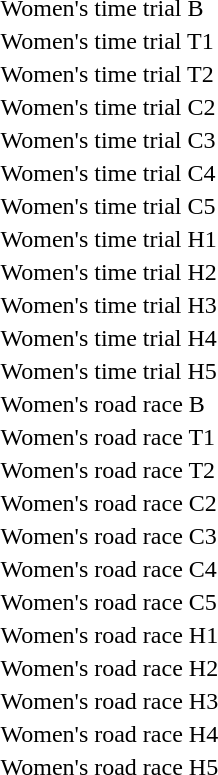<table>
<tr>
<td>Women's time trial B<br></td>
<td></td>
<td></td>
<td></td>
</tr>
<tr>
<td>Women's time trial T1<br></td>
<td></td>
<td></td>
<td></td>
</tr>
<tr>
<td>Women's time trial T2<br></td>
<td></td>
<td></td>
<td></td>
</tr>
<tr>
<td>Women's time trial C2<br></td>
<td></td>
<td></td>
<td></td>
</tr>
<tr>
<td>Women's time trial C3<br></td>
<td></td>
<td></td>
<td></td>
</tr>
<tr>
<td>Women's time trial C4<br></td>
<td></td>
<td></td>
<td></td>
</tr>
<tr>
<td>Women's time trial C5<br></td>
<td></td>
<td></td>
<td></td>
</tr>
<tr>
<td>Women's time trial H1<br></td>
<td></td>
<td></td>
<td></td>
</tr>
<tr>
<td>Women's time trial H2<br></td>
<td></td>
<td></td>
<td></td>
</tr>
<tr>
<td>Women's time trial H3<br></td>
<td></td>
<td></td>
<td></td>
</tr>
<tr>
<td>Women's time trial H4<br></td>
<td></td>
<td></td>
<td></td>
</tr>
<tr>
<td>Women's time trial H5<br></td>
<td></td>
<td></td>
<td></td>
</tr>
<tr>
<td>Women's road race B<br></td>
<td></td>
<td></td>
<td></td>
</tr>
<tr>
<td>Women's road race T1<br></td>
<td></td>
<td></td>
<td></td>
</tr>
<tr>
<td>Women's road race T2<br></td>
<td></td>
<td></td>
<td></td>
</tr>
<tr>
<td>Women's road race C2<br></td>
<td></td>
<td></td>
<td></td>
</tr>
<tr>
<td>Women's road race C3<br></td>
<td></td>
<td></td>
<td></td>
</tr>
<tr>
<td>Women's road race C4<br></td>
<td></td>
<td></td>
<td></td>
</tr>
<tr>
<td>Women's road race C5<br></td>
<td></td>
<td></td>
<td></td>
</tr>
<tr>
<td>Women's road race H1<br></td>
<td></td>
<td></td>
<td></td>
</tr>
<tr>
<td>Women's road race H2<br></td>
<td></td>
<td></td>
<td></td>
</tr>
<tr>
<td>Women's road race H3<br></td>
<td></td>
<td></td>
<td></td>
</tr>
<tr>
<td>Women's road race H4<br></td>
<td></td>
<td></td>
<td></td>
</tr>
<tr>
<td>Women's road race H5<br></td>
<td></td>
<td></td>
<td></td>
</tr>
<tr>
</tr>
</table>
